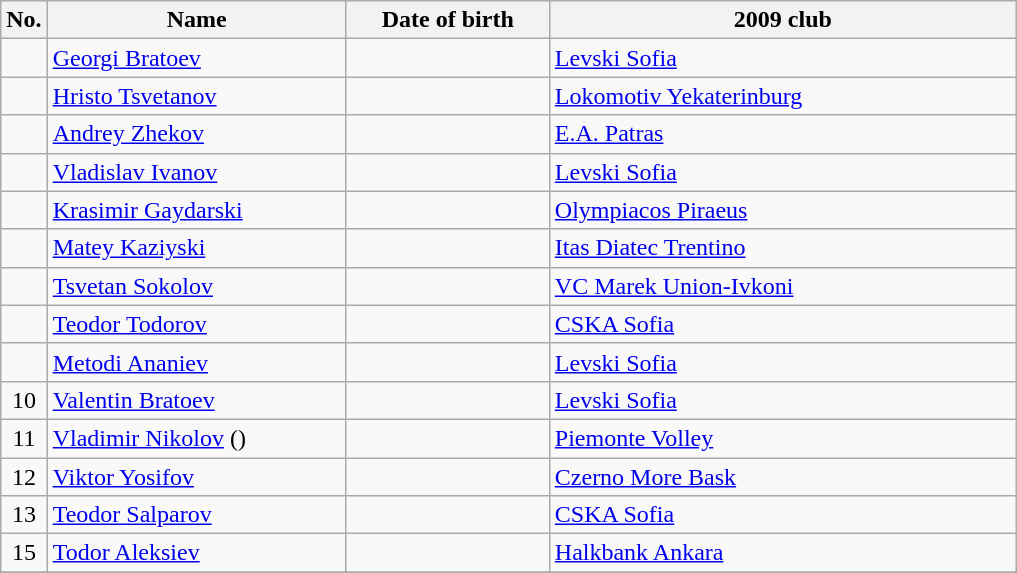<table class="wikitable sortable" style="font-size:100%; text-align:center;">
<tr>
<th>No.</th>
<th style="width:12em">Name</th>
<th style="width:8em">Date of birth</th>
<th style="width:19em">2009 club</th>
</tr>
<tr>
<td></td>
<td align=left><a href='#'>Georgi Bratoev</a></td>
<td align=right></td>
<td align=left> <a href='#'>Levski Sofia</a></td>
</tr>
<tr>
<td></td>
<td align=left><a href='#'>Hristo Tsvetanov</a></td>
<td align=right></td>
<td align=left> <a href='#'>Lokomotiv Yekaterinburg</a></td>
</tr>
<tr>
<td></td>
<td align=left><a href='#'>Andrey Zhekov</a></td>
<td align=right></td>
<td align=left> <a href='#'>E.A. Patras</a></td>
</tr>
<tr>
<td></td>
<td align=left><a href='#'>Vladislav Ivanov</a></td>
<td align=right></td>
<td align=left> <a href='#'>Levski Sofia</a></td>
</tr>
<tr>
<td></td>
<td align=left><a href='#'>Krasimir Gaydarski</a></td>
<td align=right></td>
<td align=left> <a href='#'>Olympiacos Piraeus</a></td>
</tr>
<tr>
<td></td>
<td align=left><a href='#'>Matey Kaziyski</a></td>
<td align=right></td>
<td align=left> <a href='#'>Itas Diatec Trentino</a></td>
</tr>
<tr>
<td></td>
<td align=left><a href='#'>Tsvetan Sokolov</a></td>
<td align=right></td>
<td align=left> <a href='#'>VC Marek Union-Ivkoni</a></td>
</tr>
<tr>
<td></td>
<td align=left><a href='#'>Teodor Todorov</a></td>
<td align=right></td>
<td align=left> <a href='#'>CSKA Sofia</a></td>
</tr>
<tr>
<td></td>
<td align=left><a href='#'>Metodi Ananiev</a></td>
<td align=right></td>
<td align=left> <a href='#'>Levski Sofia</a></td>
</tr>
<tr>
<td>10</td>
<td align=left><a href='#'>Valentin Bratoev</a></td>
<td align=right></td>
<td align=left> <a href='#'>Levski Sofia</a></td>
</tr>
<tr>
<td>11</td>
<td align=left><a href='#'>Vladimir Nikolov</a> ()</td>
<td align=right></td>
<td align=left> <a href='#'>Piemonte Volley</a></td>
</tr>
<tr>
<td>12</td>
<td align=left><a href='#'>Viktor Yosifov</a></td>
<td align=right></td>
<td align=left> <a href='#'>Czerno More Bask</a></td>
</tr>
<tr>
<td>13</td>
<td align=left><a href='#'>Teodor Salparov</a></td>
<td align=right></td>
<td align=left> <a href='#'>CSKA Sofia</a></td>
</tr>
<tr>
<td>15</td>
<td align=left><a href='#'>Todor Aleksiev</a></td>
<td align=right></td>
<td align=left> <a href='#'>Halkbank Ankara</a></td>
</tr>
<tr>
</tr>
</table>
